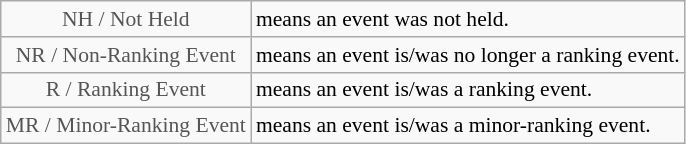<table class="wikitable" style="font-size:90%">
<tr>
<td style="text-align:center; color:#555555;" colspan="4">NH / Not Held</td>
<td>means an event was not held.</td>
</tr>
<tr>
<td style="text-align:center; color:#555555;" colspan="4">NR / Non-Ranking Event</td>
<td>means an event is/was no longer a ranking event.</td>
</tr>
<tr>
<td style="text-align:center; color:#555555;" colspan="4">R / Ranking Event</td>
<td>means an event is/was a ranking event.</td>
</tr>
<tr>
<td style="text-align:center; color:#555555;" colspan="4">MR / Minor-Ranking Event</td>
<td>means an event is/was a minor-ranking event.</td>
</tr>
</table>
